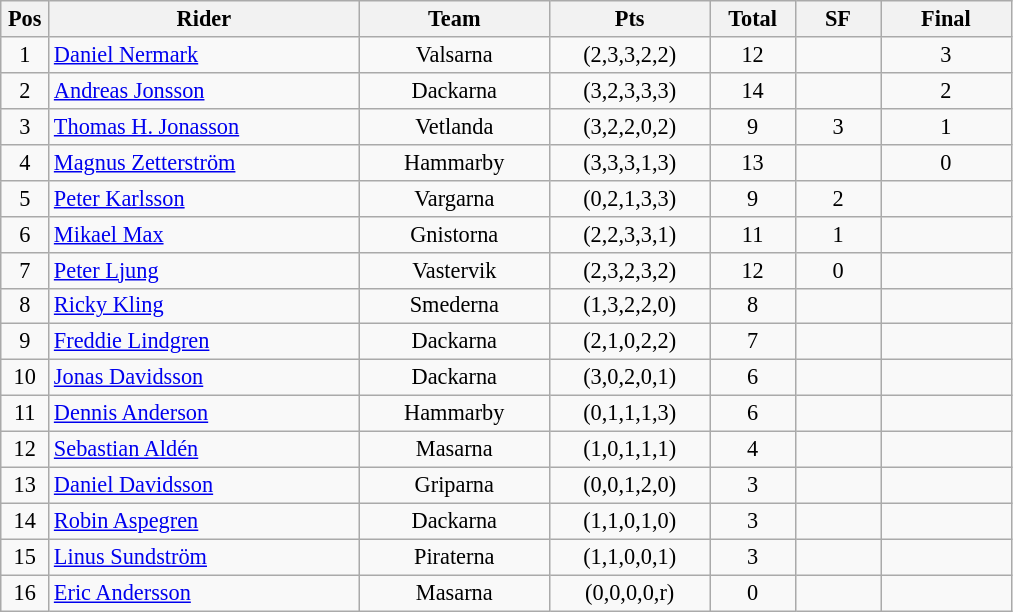<table class=wikitable style="font-size:93%;">
<tr>
<th width=25px>Pos</th>
<th width=200px>Rider</th>
<th width=120px>Team</th>
<th width=100px>Pts</th>
<th width=50px>Total</th>
<th width=50px>SF</th>
<th width=80px>Final</th>
</tr>
<tr align=center>
<td>1</td>
<td align=left><a href='#'>Daniel Nermark</a></td>
<td>Valsarna</td>
<td>(2,3,3,2,2)</td>
<td>12</td>
<td></td>
<td>3</td>
</tr>
<tr align=center>
<td>2</td>
<td align=left><a href='#'>Andreas Jonsson</a></td>
<td>Dackarna</td>
<td>(3,2,3,3,3)</td>
<td>14</td>
<td></td>
<td>2</td>
</tr>
<tr align=center>
<td>3</td>
<td align=left><a href='#'>Thomas H. Jonasson</a></td>
<td>Vetlanda</td>
<td>(3,2,2,0,2)</td>
<td>9</td>
<td>3</td>
<td>1</td>
</tr>
<tr align=center>
<td>4</td>
<td align=left><a href='#'>Magnus Zetterström</a></td>
<td>Hammarby</td>
<td>(3,3,3,1,3)</td>
<td>13</td>
<td></td>
<td>0</td>
</tr>
<tr align=center>
<td>5</td>
<td align=left><a href='#'>Peter Karlsson</a></td>
<td>Vargarna</td>
<td>(0,2,1,3,3)</td>
<td>9</td>
<td>2</td>
<td></td>
</tr>
<tr align=center>
<td>6</td>
<td align=left><a href='#'>Mikael Max</a></td>
<td>Gnistorna</td>
<td>(2,2,3,3,1)</td>
<td>11</td>
<td>1</td>
<td></td>
</tr>
<tr align=center>
<td>7</td>
<td align=left><a href='#'>Peter Ljung</a></td>
<td>Vastervik</td>
<td>(2,3,2,3,2)</td>
<td>12</td>
<td>0</td>
<td></td>
</tr>
<tr align=center>
<td>8</td>
<td align=left><a href='#'>Ricky Kling</a></td>
<td>Smederna</td>
<td>(1,3,2,2,0)</td>
<td>8</td>
<td></td>
<td></td>
</tr>
<tr align=center>
<td>9</td>
<td align=left><a href='#'>Freddie Lindgren</a></td>
<td>Dackarna</td>
<td>(2,1,0,2,2)</td>
<td>7</td>
<td></td>
<td></td>
</tr>
<tr align=center>
<td>10</td>
<td align=left><a href='#'>Jonas Davidsson</a></td>
<td>Dackarna</td>
<td>(3,0,2,0,1)</td>
<td>6</td>
<td></td>
<td></td>
</tr>
<tr align=center>
<td>11</td>
<td align=left><a href='#'>Dennis Anderson</a></td>
<td>Hammarby</td>
<td>(0,1,1,1,3)</td>
<td>6</td>
<td></td>
<td></td>
</tr>
<tr align=center>
<td>12</td>
<td align=left><a href='#'>Sebastian Aldén</a></td>
<td>Masarna</td>
<td>(1,0,1,1,1)</td>
<td>4</td>
<td></td>
<td></td>
</tr>
<tr align=center>
<td>13</td>
<td align=left><a href='#'>Daniel Davidsson</a></td>
<td>Griparna</td>
<td>(0,0,1,2,0)</td>
<td>3</td>
<td></td>
<td></td>
</tr>
<tr align=center>
<td>14</td>
<td align=left><a href='#'>Robin Aspegren</a></td>
<td>Dackarna</td>
<td>(1,1,0,1,0)</td>
<td>3</td>
<td></td>
<td></td>
</tr>
<tr align=center>
<td>15</td>
<td align=left><a href='#'>Linus Sundström</a></td>
<td>Piraterna</td>
<td>(1,1,0,0,1)</td>
<td>3</td>
<td></td>
<td></td>
</tr>
<tr align=center>
<td>16</td>
<td align=left><a href='#'>Eric Andersson</a></td>
<td>Masarna</td>
<td>(0,0,0,0,r)</td>
<td>0</td>
<td></td>
<td></td>
</tr>
</table>
